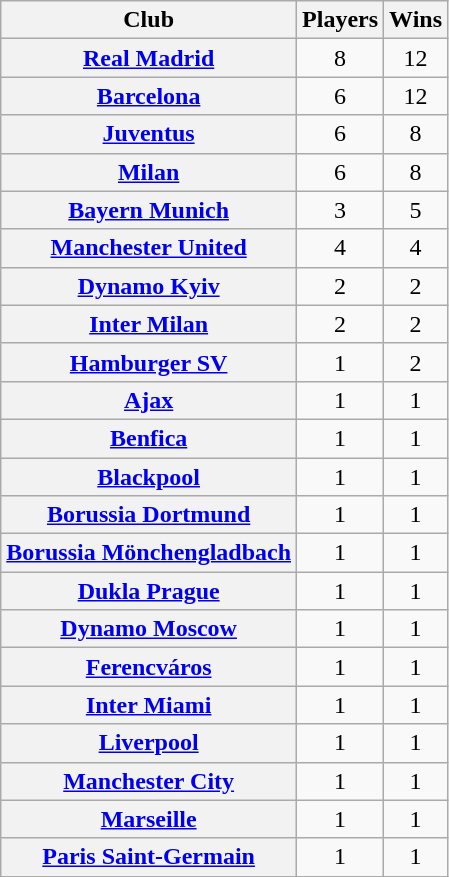<table class="wikitable sortable plainrowheaders">
<tr>
<th scope="col">Club</th>
<th scope="col">Players</th>
<th scope="col">Wins</th>
</tr>
<tr>
<th scope="row"> <a href='#'>Real Madrid</a></th>
<td style="text-align:center">8</td>
<td style="text-align:center">12</td>
</tr>
<tr>
<th scope="row"> <a href='#'>Barcelona</a></th>
<td style="text-align:center">6</td>
<td style="text-align:center">12</td>
</tr>
<tr>
<th scope="row"> <a href='#'>Juventus</a></th>
<td style="text-align:center">6</td>
<td style="text-align:center">8</td>
</tr>
<tr>
<th scope="row"> <a href='#'>Milan</a></th>
<td style="text-align:center">6</td>
<td style="text-align:center">8</td>
</tr>
<tr>
<th scope="row"> <a href='#'>Bayern Munich</a></th>
<td style="text-align:center">3</td>
<td style="text-align:center">5</td>
</tr>
<tr>
<th scope="row"> <a href='#'>Manchester United</a></th>
<td style="text-align:center">4</td>
<td style="text-align:center">4</td>
</tr>
<tr>
<th scope="row"> <a href='#'>Dynamo Kyiv</a></th>
<td style="text-align:center">2</td>
<td style="text-align:center">2</td>
</tr>
<tr>
<th scope="row"> <a href='#'>Inter Milan</a></th>
<td style="text-align:center">2</td>
<td style="text-align:center">2</td>
</tr>
<tr>
<th scope="row"> <a href='#'>Hamburger SV</a></th>
<td style="text-align:center">1</td>
<td style="text-align:center">2</td>
</tr>
<tr>
<th scope="row"> <a href='#'>Ajax</a></th>
<td style="text-align:center">1</td>
<td style="text-align:center">1</td>
</tr>
<tr>
<th scope="row"> <a href='#'>Benfica</a></th>
<td style="text-align:center">1</td>
<td style="text-align:center">1</td>
</tr>
<tr>
<th scope="row"> <a href='#'>Blackpool</a></th>
<td style="text-align:center">1</td>
<td style="text-align:center">1</td>
</tr>
<tr>
<th scope="row"> <a href='#'>Borussia Dortmund</a></th>
<td style="text-align:center">1</td>
<td style="text-align:center">1</td>
</tr>
<tr>
<th scope="row"> <a href='#'>Borussia Mönchengladbach</a></th>
<td style="text-align:center">1</td>
<td style="text-align:center">1</td>
</tr>
<tr>
<th scope="row"> <a href='#'>Dukla Prague</a></th>
<td style="text-align:center">1</td>
<td style="text-align:center">1</td>
</tr>
<tr>
<th scope="row"> <a href='#'>Dynamo Moscow</a></th>
<td style="text-align:center">1</td>
<td style="text-align:center">1</td>
</tr>
<tr>
<th scope="row"> <a href='#'>Ferencváros</a></th>
<td style="text-align:center">1</td>
<td style="text-align:center">1</td>
</tr>
<tr>
<th scope="row"> <a href='#'>Inter Miami</a></th>
<td style="text-align:center">1</td>
<td style="text-align:center">1</td>
</tr>
<tr>
<th scope="row"> <a href='#'>Liverpool</a></th>
<td style="text-align:center">1</td>
<td style="text-align:center">1</td>
</tr>
<tr>
<th scope="row"> <a href='#'>Manchester City</a></th>
<td style="text-align:center">1</td>
<td style="text-align:center">1</td>
</tr>
<tr>
<th scope="row"> <a href='#'>Marseille</a></th>
<td style="text-align:center">1</td>
<td style="text-align:center">1</td>
</tr>
<tr>
<th scope="row"> <a href='#'>Paris Saint-Germain</a></th>
<td style="text-align:center">1</td>
<td style="text-align:center">1</td>
</tr>
</table>
